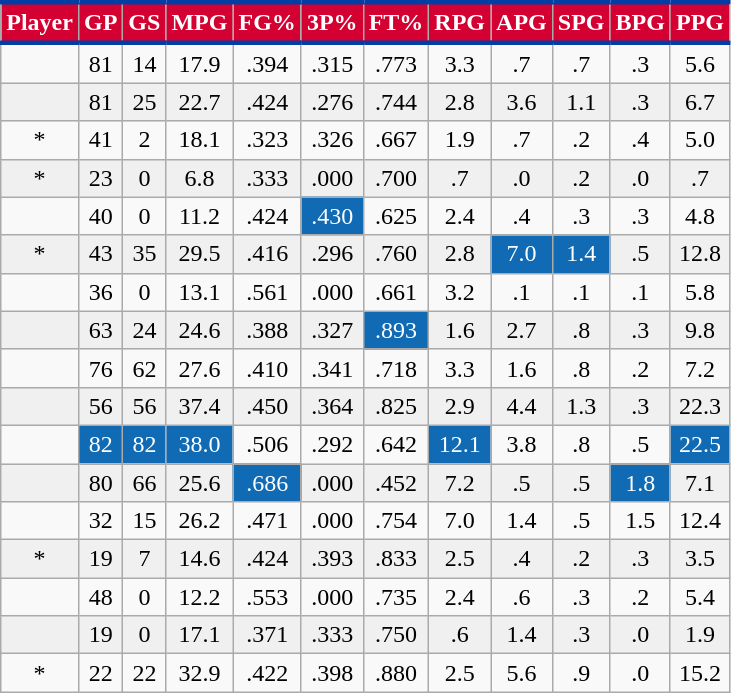<table class="wikitable sortable" style="text-align:right;">
<tr>
<th style="background:#D50032; color:#FFFFFF; border-top:#003DA5 3px solid; border-bottom:#003DA5 3px solid;">Player</th>
<th style="background:#D50032; color:#FFFFFF; border-top:#003DA5 3px solid; border-bottom:#003DA5 3px solid;">GP</th>
<th style="background:#D50032; color:#FFFFFF; border-top:#003DA5 3px solid; border-bottom:#003DA5 3px solid;">GS</th>
<th style="background:#D50032; color:#FFFFFF; border-top:#003DA5 3px solid; border-bottom:#003DA5 3px solid;">MPG</th>
<th style="background:#D50032; color:#FFFFFF; border-top:#003DA5 3px solid; border-bottom:#003DA5 3px solid;">FG%</th>
<th style="background:#D50032; color:#FFFFFF; border-top:#003DA5 3px solid; border-bottom:#003DA5 3px solid;">3P%</th>
<th style="background:#D50032; color:#FFFFFF; border-top:#003DA5 3px solid; border-bottom:#003DA5 3px solid;">FT%</th>
<th style="background:#D50032; color:#FFFFFF; border-top:#003DA5 3px solid; border-bottom:#003DA5 3px solid;">RPG</th>
<th style="background:#D50032; color:#FFFFFF; border-top:#003DA5 3px solid; border-bottom:#003DA5 3px solid;">APG</th>
<th style="background:#D50032; color:#FFFFFF; border-top:#003DA5 3px solid; border-bottom:#003DA5 3px solid;">SPG</th>
<th style="background:#D50032; color:#FFFFFF; border-top:#003DA5 3px solid; border-bottom:#003DA5 3px solid;">BPG</th>
<th style="background:#D50032; color:#FFFFFF; border-top:#003DA5 3px solid; border-bottom:#003DA5 3px solid;">PPG</th>
</tr>
<tr align="center" bgcolor="">
<td></td>
<td>81</td>
<td>14</td>
<td>17.9</td>
<td>.394</td>
<td>.315</td>
<td>.773</td>
<td>3.3</td>
<td>.7</td>
<td>.7</td>
<td>.3</td>
<td>5.6</td>
</tr>
<tr align="center" bgcolor="#f0f0f0">
<td></td>
<td>81</td>
<td>25</td>
<td>22.7</td>
<td>.424</td>
<td>.276</td>
<td>.744</td>
<td>2.8</td>
<td>3.6</td>
<td>1.1</td>
<td>.3</td>
<td>6.7</td>
</tr>
<tr align="center" bgcolor="">
<td>*</td>
<td>41</td>
<td>2</td>
<td>18.1</td>
<td>.323</td>
<td>.326</td>
<td>.667</td>
<td>1.9</td>
<td>.7</td>
<td>.2</td>
<td>.4</td>
<td>5.0</td>
</tr>
<tr align="center" bgcolor="#f0f0f0">
<td>*</td>
<td>23</td>
<td>0</td>
<td>6.8</td>
<td>.333</td>
<td>.000</td>
<td>.700</td>
<td>.7</td>
<td>.0</td>
<td>.2</td>
<td>.0</td>
<td>.7</td>
</tr>
<tr align="center" bgcolor="">
<td></td>
<td>40</td>
<td>0</td>
<td>11.2</td>
<td>.424</td>
<td style="background:#106bb4;color:white;">.430</td>
<td>.625</td>
<td>2.4</td>
<td>.4</td>
<td>.3</td>
<td>.3</td>
<td>4.8</td>
</tr>
<tr align="center" bgcolor="#f0f0f0">
<td>*</td>
<td>43</td>
<td>35</td>
<td>29.5</td>
<td>.416</td>
<td>.296</td>
<td>.760</td>
<td>2.8</td>
<td style="background:#106bb4;color:white;">7.0</td>
<td style="background:#106bb4;color:white;">1.4</td>
<td>.5</td>
<td>12.8</td>
</tr>
<tr align="center" bgcolor="">
<td></td>
<td>36</td>
<td>0</td>
<td>13.1</td>
<td>.561</td>
<td>.000</td>
<td>.661</td>
<td>3.2</td>
<td>.1</td>
<td>.1</td>
<td>.1</td>
<td>5.8</td>
</tr>
<tr align="center" bgcolor="#f0f0f0">
<td></td>
<td>63</td>
<td>24</td>
<td>24.6</td>
<td>.388</td>
<td>.327</td>
<td style="background:#106bb4;color:white;">.893</td>
<td>1.6</td>
<td>2.7</td>
<td>.8</td>
<td>.3</td>
<td>9.8</td>
</tr>
<tr align="center" bgcolor="">
<td></td>
<td>76</td>
<td>62</td>
<td>27.6</td>
<td>.410</td>
<td>.341</td>
<td>.718</td>
<td>3.3</td>
<td>1.6</td>
<td>.8</td>
<td>.2</td>
<td>7.2</td>
</tr>
<tr align="center" bgcolor="#f0f0f0">
<td></td>
<td>56</td>
<td>56</td>
<td>37.4</td>
<td>.450</td>
<td>.364</td>
<td>.825</td>
<td>2.9</td>
<td>4.4</td>
<td>1.3</td>
<td>.3</td>
<td>22.3</td>
</tr>
<tr align="center" bgcolor="">
<td></td>
<td style="background:#106bb4;color:white;">82</td>
<td style="background:#106bb4;color:white;">82</td>
<td style="background:#106bb4;color:white;">38.0</td>
<td>.506</td>
<td>.292</td>
<td>.642</td>
<td style="background:#106bb4;color:white;">12.1</td>
<td>3.8</td>
<td>.8</td>
<td>.5</td>
<td style="background:#106bb4;color:white;">22.5</td>
</tr>
<tr align="center" bgcolor="#f0f0f0">
<td></td>
<td>80</td>
<td>66</td>
<td>25.6</td>
<td style="background:#106bb4;color:white;">.686</td>
<td>.000</td>
<td>.452</td>
<td>7.2</td>
<td>.5</td>
<td>.5</td>
<td style="background:#106bb4;color:white;">1.8</td>
<td>7.1</td>
</tr>
<tr align="center" bgcolor="">
<td></td>
<td>32</td>
<td>15</td>
<td>26.2</td>
<td>.471</td>
<td>.000</td>
<td>.754</td>
<td>7.0</td>
<td>1.4</td>
<td>.5</td>
<td>1.5</td>
<td>12.4</td>
</tr>
<tr align="center" bgcolor="#f0f0f0">
<td>*</td>
<td>19</td>
<td>7</td>
<td>14.6</td>
<td>.424</td>
<td>.393</td>
<td>.833</td>
<td>2.5</td>
<td>.4</td>
<td>.2</td>
<td>.3</td>
<td>3.5</td>
</tr>
<tr align="center" bgcolor="">
<td></td>
<td>48</td>
<td>0</td>
<td>12.2</td>
<td>.553</td>
<td>.000</td>
<td>.735</td>
<td>2.4</td>
<td>.6</td>
<td>.3</td>
<td>.2</td>
<td>5.4</td>
</tr>
<tr align="center" bgcolor="#f0f0f0">
<td></td>
<td>19</td>
<td>0</td>
<td>17.1</td>
<td>.371</td>
<td>.333</td>
<td>.750</td>
<td>.6</td>
<td>1.4</td>
<td>.3</td>
<td>.0</td>
<td>1.9</td>
</tr>
<tr align="center" bgcolor="">
<td>*</td>
<td>22</td>
<td>22</td>
<td>32.9</td>
<td>.422</td>
<td>.398</td>
<td>.880</td>
<td>2.5</td>
<td>5.6</td>
<td>.9</td>
<td>.0</td>
<td>15.2</td>
</tr>
</table>
